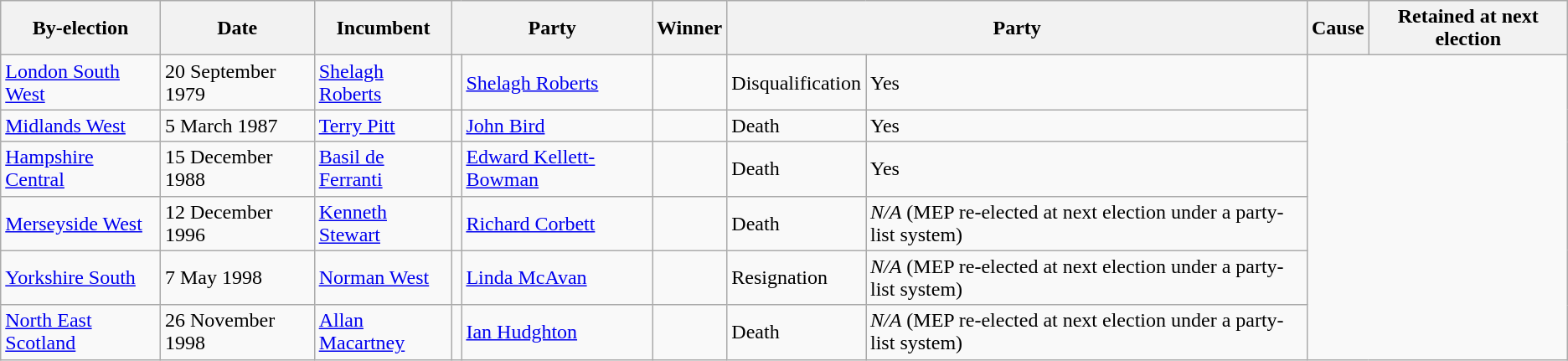<table class="wikitable">
<tr>
<th>By-election</th>
<th>Date</th>
<th>Incumbent</th>
<th colspan=2>Party</th>
<th>Winner</th>
<th colspan=2>Party</th>
<th>Cause</th>
<th>Retained at next election</th>
</tr>
<tr>
<td><a href='#'>London South West</a></td>
<td>20 September 1979</td>
<td><a href='#'>Shelagh Roberts</a></td>
<td></td>
<td><a href='#'>Shelagh Roberts</a></td>
<td></td>
<td>Disqualification</td>
<td>Yes</td>
</tr>
<tr>
<td><a href='#'>Midlands West</a></td>
<td>5 March 1987</td>
<td><a href='#'>Terry Pitt</a></td>
<td></td>
<td><a href='#'>John Bird</a></td>
<td></td>
<td>Death</td>
<td>Yes</td>
</tr>
<tr>
<td><a href='#'>Hampshire Central</a></td>
<td>15 December 1988</td>
<td><a href='#'>Basil de Ferranti</a></td>
<td></td>
<td><a href='#'>Edward Kellett-Bowman</a></td>
<td></td>
<td>Death</td>
<td>Yes</td>
</tr>
<tr>
<td><a href='#'>Merseyside West</a></td>
<td>12 December 1996</td>
<td><a href='#'>Kenneth Stewart</a></td>
<td></td>
<td><a href='#'>Richard Corbett</a></td>
<td></td>
<td>Death</td>
<td><em>N/A</em> (MEP re-elected at next election under a party-list system)</td>
</tr>
<tr>
<td><a href='#'>Yorkshire South</a></td>
<td>7 May 1998</td>
<td><a href='#'>Norman West</a></td>
<td></td>
<td><a href='#'>Linda McAvan</a></td>
<td></td>
<td>Resignation</td>
<td><em>N/A</em> (MEP re-elected at next election under a party-list system)</td>
</tr>
<tr>
<td><a href='#'>North East Scotland</a></td>
<td>26 November 1998</td>
<td><a href='#'>Allan Macartney</a></td>
<td></td>
<td><a href='#'>Ian Hudghton</a></td>
<td></td>
<td>Death</td>
<td><em>N/A</em> (MEP re-elected at next election under a party-list system)</td>
</tr>
</table>
